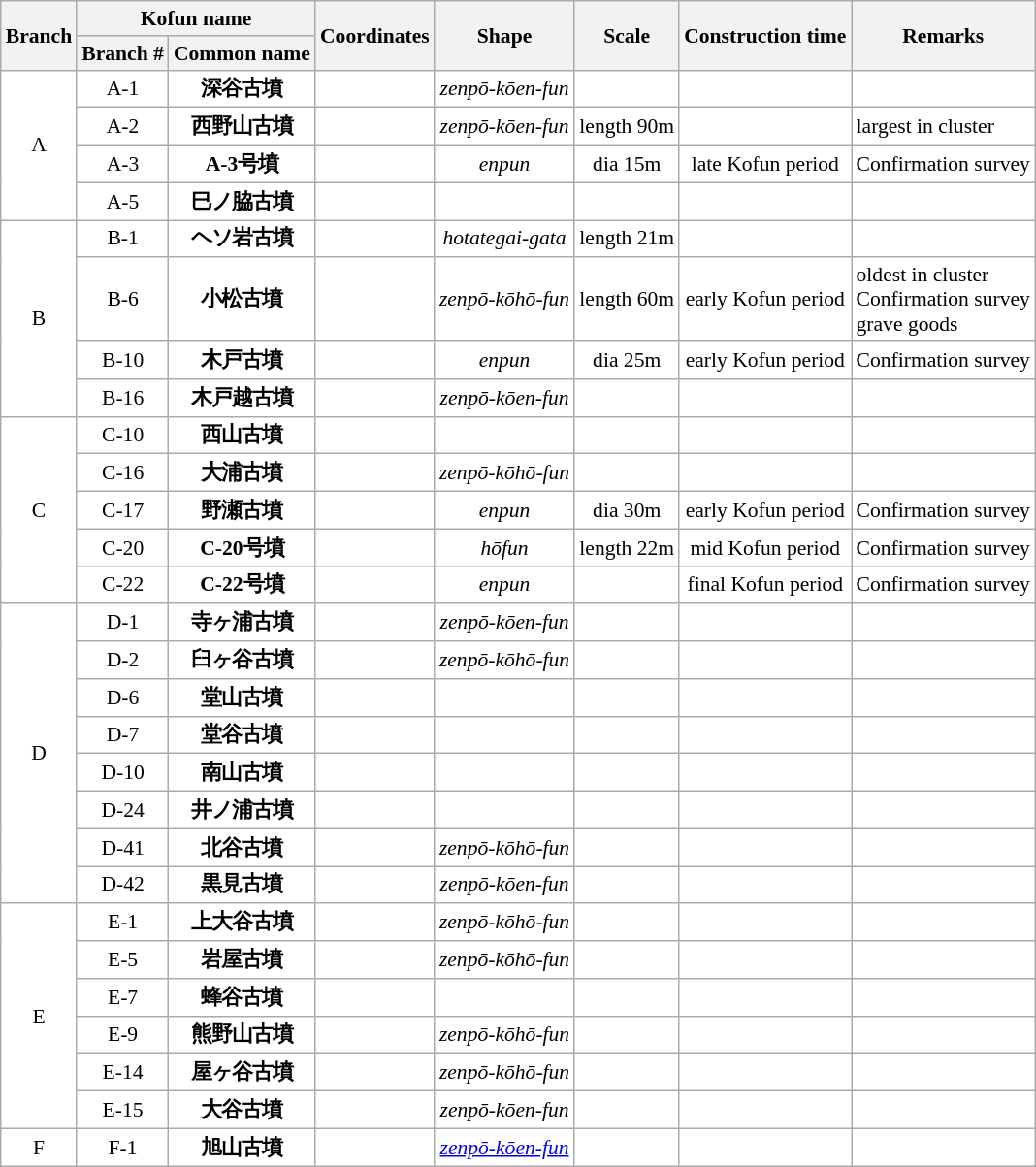<table class="wikitable" style="text-align:center;background:#ffffff;white-space:nowrap;font-size:90%">
<tr>
<th rowspan = 2>Branch</th>
<th colspan = 2>Kofun name</th>
<th rowspan = 2>Coordinates</th>
<th rowspan = 2>Shape</th>
<th rowspan = 2>Scale</th>
<th rowspan = 2>Construction time</th>
<th rowspan = 2>Remarks</th>
</tr>
<tr>
<th>Branch #</th>
<th>Common name</th>
</tr>
<tr>
<td rowspan=4>A</td>
<td>A-1</td>
<td><strong>深谷古墳</strong></td>
<td></td>
<td><em>zenpō-kōen-fun</em></td>
<td></td>
<td></td>
<td></td>
</tr>
<tr>
<td>A-2</td>
<td><strong>西野山古墳</strong></td>
<td></td>
<td><em>zenpō-kōen-fun</em></td>
<td>length 90m</td>
<td></td>
<td style="text-align:left">largest in cluster</td>
</tr>
<tr>
<td>A-3</td>
<td><strong>A-3号墳</strong></td>
<td></td>
<td><em>enpun</em></td>
<td>dia 15m</td>
<td>late Kofun period</td>
<td style="text-align:left">Confirmation survey</td>
</tr>
<tr>
<td>A-5</td>
<td><strong>巳ノ脇古墳</strong></td>
<td></td>
<td></td>
<td></td>
<td></td>
<td></td>
</tr>
<tr>
<td rowspan=4>B</td>
<td>B-1</td>
<td><strong>ヘソ岩古墳</strong></td>
<td></td>
<td><em>hotategai-gata</em></td>
<td>length 21m</td>
<td></td>
<td></td>
</tr>
<tr>
<td>B-6</td>
<td><strong>小松古墳</strong></td>
<td></td>
<td><em>zenpō-kōhō-fun</em></td>
<td>length 60m</td>
<td>early Kofun period</td>
<td style="text-align:left">oldest in cluster<br>Confirmation survey<br>grave goods</td>
</tr>
<tr>
<td>B-10</td>
<td><strong>木戸古墳</strong></td>
<td></td>
<td><em>enpun</em></td>
<td>dia 25m</td>
<td>early Kofun period</td>
<td style="text-align:left">Confirmation survey</td>
</tr>
<tr>
<td>B-16</td>
<td><strong>木戸越古墳</strong></td>
<td></td>
<td><em>zenpō-kōen-fun</em></td>
<td></td>
<td></td>
<td></td>
</tr>
<tr>
<td rowspan=5>C</td>
<td>C-10</td>
<td><strong>西山古墳</strong></td>
<td></td>
<td></td>
<td></td>
<td></td>
<td></td>
</tr>
<tr>
<td>C-16</td>
<td><strong>大浦古墳</strong></td>
<td></td>
<td><em>zenpō-kōhō-fun</em></td>
<td></td>
<td></td>
<td></td>
</tr>
<tr>
<td>C-17</td>
<td><strong>野瀬古墳</strong></td>
<td></td>
<td><em>enpun</em></td>
<td>dia 30m</td>
<td>early Kofun period</td>
<td style="text-align:left">Confirmation survey</td>
</tr>
<tr>
<td>C-20</td>
<td><strong>C-20号墳</strong></td>
<td></td>
<td><em>hōfun</em></td>
<td>length 22m</td>
<td>mid Kofun period</td>
<td style="text-align:left">Confirmation survey</td>
</tr>
<tr>
<td>C-22</td>
<td><strong>C-22号墳</strong></td>
<td></td>
<td><em>enpun</em></td>
<td></td>
<td>final Kofun period</td>
<td style="text-align:left">Confirmation survey</td>
</tr>
<tr>
<td rowspan=8>D</td>
<td>D-1</td>
<td><strong>寺ヶ浦古墳</strong></td>
<td></td>
<td><em>zenpō-kōen-fun</em></td>
<td></td>
<td></td>
<td></td>
</tr>
<tr>
<td>D-2</td>
<td><strong>臼ヶ谷古墳</strong></td>
<td></td>
<td><em>zenpō-kōhō-fun</em></td>
<td></td>
<td></td>
<td></td>
</tr>
<tr>
<td>D-6</td>
<td><strong>堂山古墳</strong></td>
<td></td>
<td></td>
<td></td>
<td></td>
<td></td>
</tr>
<tr>
<td>D-7</td>
<td><strong>堂谷古墳</strong></td>
<td></td>
<td></td>
<td></td>
<td></td>
<td></td>
</tr>
<tr>
<td>D-10</td>
<td><strong>南山古墳</strong></td>
<td></td>
<td></td>
<td></td>
<td></td>
<td></td>
</tr>
<tr>
<td>D-24</td>
<td><strong>井ノ浦古墳</strong></td>
<td></td>
<td></td>
<td></td>
<td></td>
<td></td>
</tr>
<tr>
<td>D-41</td>
<td><strong>北谷古墳</strong></td>
<td></td>
<td><em>zenpō-kōhō-fun</em></td>
<td></td>
<td></td>
<td></td>
</tr>
<tr>
<td>D-42</td>
<td><strong>黒見古墳</strong></td>
<td></td>
<td><em>zenpō-kōen-fun</em></td>
<td></td>
<td></td>
<td></td>
</tr>
<tr>
<td rowspan=6>E</td>
<td>E-1</td>
<td><strong>上大谷古墳</strong></td>
<td></td>
<td><em>zenpō-kōhō-fun</em></td>
<td></td>
<td></td>
<td></td>
</tr>
<tr>
<td>E-5</td>
<td><strong>岩屋古墳</strong></td>
<td></td>
<td><em>zenpō-kōhō-fun</em></td>
<td></td>
<td></td>
<td></td>
</tr>
<tr>
<td>E-7</td>
<td><strong>蜂谷古墳</strong></td>
<td></td>
<td></td>
<td></td>
<td></td>
<td></td>
</tr>
<tr>
<td>E-9</td>
<td><strong>熊野山古墳</strong></td>
<td></td>
<td><em>zenpō-kōhō-fun</em></td>
<td></td>
<td></td>
<td></td>
</tr>
<tr>
<td>E-14</td>
<td><strong>屋ヶ谷古墳</strong></td>
<td></td>
<td><em>zenpō-kōhō-fun</em></td>
<td></td>
<td></td>
<td></td>
</tr>
<tr>
<td>E-15</td>
<td><strong>大谷古墳</strong></td>
<td></td>
<td><em>zenpō-kōen-fun</em></td>
<td></td>
<td></td>
<td></td>
</tr>
<tr>
<td>F</td>
<td>F-1</td>
<td><strong>旭山古墳</strong></td>
<td></td>
<td><em><a href='#'>zenpō-kōen-fun</a></em></td>
<td></td>
<td></td>
<td></td>
</tr>
</table>
